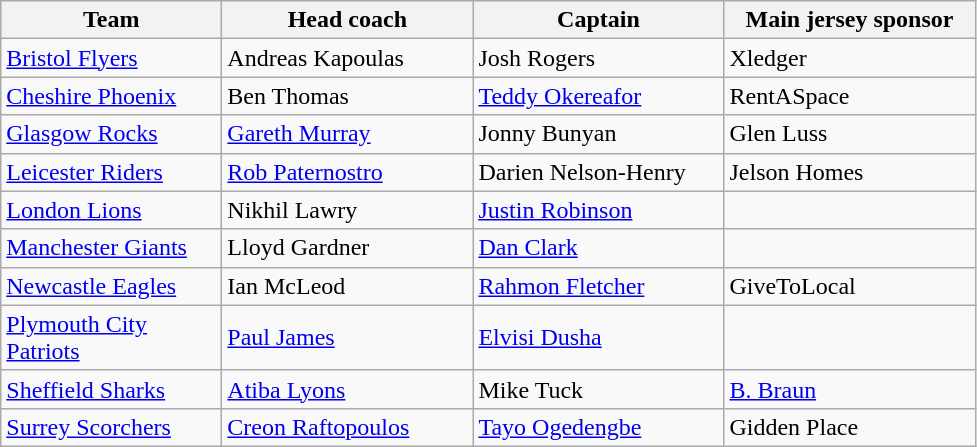<table class="wikitable sortable" style="text-align: left;">
<tr>
<th scope="col" style="width: 140px;">Team</th>
<th scope="col" style="width: 160px;">Head coach</th>
<th scope="col" style="width: 160px;">Captain</th>
<th scope="col" style="width: 160px;">Main jersey sponsor</th>
</tr>
<tr>
<td><a href='#'>Bristol Flyers</a></td>
<td> Andreas Kapoulas</td>
<td> Josh Rogers</td>
<td>Xledger</td>
</tr>
<tr>
<td><a href='#'>Cheshire Phoenix</a></td>
<td> Ben Thomas</td>
<td> <a href='#'>Teddy Okereafor</a></td>
<td>RentASpace</td>
</tr>
<tr>
<td><a href='#'>Glasgow Rocks</a></td>
<td> <a href='#'>Gareth Murray</a></td>
<td> Jonny Bunyan</td>
<td>Glen Luss</td>
</tr>
<tr>
<td><a href='#'>Leicester Riders</a></td>
<td> <a href='#'>Rob Paternostro</a></td>
<td> Darien Nelson-Henry</td>
<td>Jelson Homes</td>
</tr>
<tr>
<td><a href='#'>London Lions</a></td>
<td> Nikhil Lawry</td>
<td> <a href='#'>Justin Robinson</a></td>
<td></td>
</tr>
<tr>
<td><a href='#'>Manchester Giants</a></td>
<td> Lloyd Gardner</td>
<td> <a href='#'>Dan Clark</a></td>
<td></td>
</tr>
<tr>
<td><a href='#'>Newcastle Eagles</a></td>
<td> Ian McLeod</td>
<td> <a href='#'>Rahmon Fletcher</a></td>
<td>GiveToLocal</td>
</tr>
<tr>
<td><a href='#'>Plymouth City Patriots</a></td>
<td> <a href='#'>Paul James</a></td>
<td> <a href='#'>Elvisi Dusha</a></td>
<td></td>
</tr>
<tr>
<td><a href='#'>Sheffield Sharks</a></td>
<td> <a href='#'>Atiba Lyons</a></td>
<td> Mike Tuck</td>
<td><a href='#'>B. Braun</a></td>
</tr>
<tr>
<td><a href='#'>Surrey Scorchers</a></td>
<td> <a href='#'>Creon Raftopoulos</a></td>
<td> <a href='#'>Tayo Ogedengbe</a></td>
<td>Gidden Place</td>
</tr>
</table>
